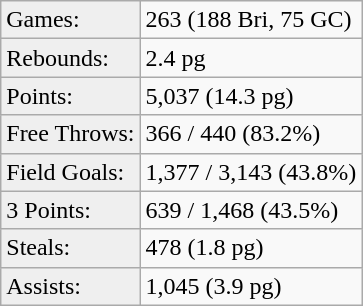<table class="wikitable">
<tr align=left>
<td style="background:#efefef;">Games:</td>
<td>263 (188 Bri, 75 GC)</td>
</tr>
<tr>
<td style="background:#efefef;">Rebounds:</td>
<td>2.4 pg</td>
</tr>
<tr>
<td style="background:#efefef;">Points:</td>
<td>5,037 (14.3 pg)</td>
</tr>
<tr>
<td style="background:#efefef;">Free Throws:</td>
<td>366 / 440 (83.2%)</td>
</tr>
<tr>
<td style="background:#efefef;">Field Goals:</td>
<td>1,377 / 3,143 (43.8%)</td>
</tr>
<tr>
<td style="background:#efefef;">3 Points:</td>
<td>639 / 1,468 (43.5%)</td>
</tr>
<tr>
<td style="background:#efefef;">Steals:</td>
<td>478 (1.8 pg)</td>
</tr>
<tr>
<td style="background:#efefef;">Assists:</td>
<td>1,045 (3.9 pg)</td>
</tr>
</table>
